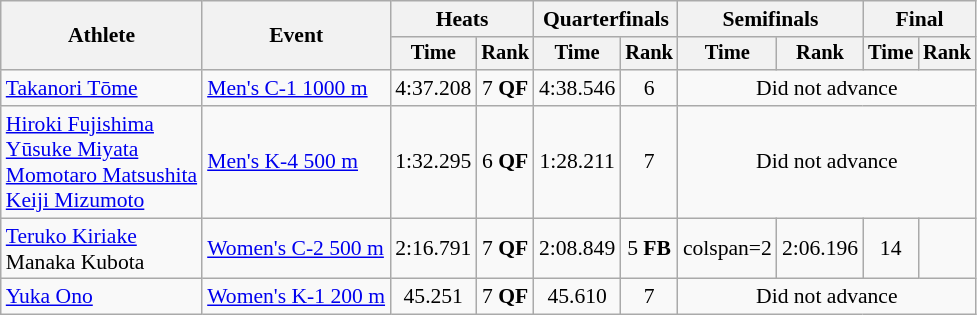<table class=wikitable style="font-size:90%">
<tr>
<th rowspan="2">Athlete</th>
<th rowspan="2">Event</th>
<th colspan=2>Heats</th>
<th colspan=2>Quarterfinals</th>
<th colspan=2>Semifinals</th>
<th colspan=2>Final</th>
</tr>
<tr style="font-size:95%">
<th>Time</th>
<th>Rank</th>
<th>Time</th>
<th>Rank</th>
<th>Time</th>
<th>Rank</th>
<th>Time</th>
<th>Rank</th>
</tr>
<tr align=center>
<td align=left><a href='#'>Takanori Tōme</a></td>
<td align=left><a href='#'>Men's C-1 1000 m</a></td>
<td>4:37.208</td>
<td>7 <strong>QF</strong></td>
<td>4:38.546</td>
<td>6</td>
<td colspan=4>Did not advance</td>
</tr>
<tr align=center>
<td align=left><a href='#'>Hiroki Fujishima</a><br><a href='#'>Yūsuke Miyata</a><br><a href='#'>Momotaro Matsushita</a><br><a href='#'>Keiji Mizumoto</a></td>
<td align=left><a href='#'>Men's K-4 500 m</a></td>
<td>1:32.295</td>
<td>6 <strong>QF</strong></td>
<td>1:28.211</td>
<td>7</td>
<td colspan=4>Did not advance</td>
</tr>
<tr align=center>
<td align=left><a href='#'>Teruko Kiriake</a><br>Manaka Kubota</td>
<td align=left><a href='#'>Women's C-2 500 m</a></td>
<td>2:16.791</td>
<td>7 <strong>QF</strong></td>
<td>2:08.849</td>
<td>5 <strong>FB</strong></td>
<td>colspan=2 </td>
<td>2:06.196</td>
<td>14</td>
</tr>
<tr align=center>
<td align=left><a href='#'>Yuka Ono</a></td>
<td align=left><a href='#'>Women's K-1 200 m</a></td>
<td>45.251</td>
<td>7 <strong>QF</strong></td>
<td>45.610</td>
<td>7</td>
<td colspan=4>Did not advance</td>
</tr>
</table>
